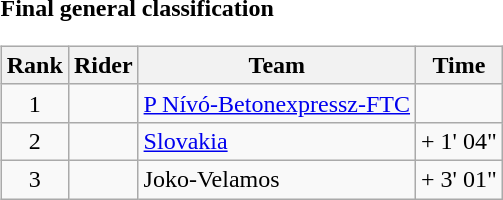<table>
<tr>
<td><strong>Final general classification</strong><br><table class="wikitable">
<tr>
<th scope="col">Rank</th>
<th scope="col">Rider</th>
<th scope="col">Team</th>
<th scope="col">Time</th>
</tr>
<tr>
<td style="text-align:center;">1</td>
<td></td>
<td><a href='#'>P Nívó-Betonexpressz-FTC</a></td>
<td style="text-align:right;"></td>
</tr>
<tr>
<td style="text-align:center;">2</td>
<td></td>
<td><a href='#'>Slovakia</a></td>
<td style="text-align:right;">+ 1' 04"</td>
</tr>
<tr>
<td style="text-align:center;">3</td>
<td></td>
<td>Joko-Velamos</td>
<td style="text-align:right;">+ 3' 01"</td>
</tr>
</table>
</td>
</tr>
</table>
